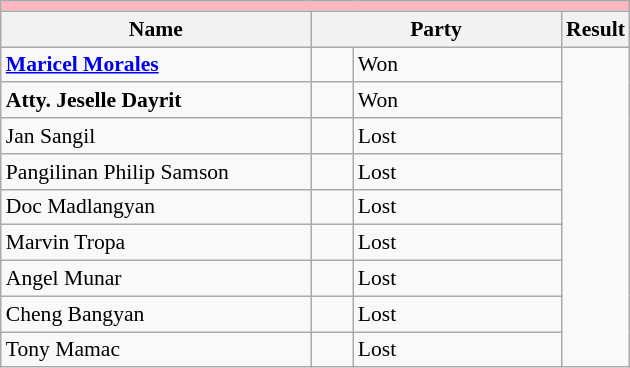<table class="wikitable" style="font-size:90%">
<tr>
<td colspan="4" bgcolor="FFB6C1"></td>
</tr>
<tr>
<th width="200px">Name</th>
<th colspan="2" width="160px">Party</th>
<th>Result</th>
</tr>
<tr>
<td><strong><a href='#'>Maricel Morales</a></strong></td>
<td></td>
<td>Won</td>
</tr>
<tr>
<td><strong>Atty. Jeselle Dayrit</strong></td>
<td></td>
<td>Won</td>
</tr>
<tr>
<td>Jan Sangil</td>
<td></td>
<td>Lost</td>
</tr>
<tr>
<td>Pangilinan Philip Samson</td>
<td></td>
<td>Lost</td>
</tr>
<tr>
<td>Doc Madlangyan</td>
<td></td>
<td>Lost</td>
</tr>
<tr>
<td>Marvin Tropa</td>
<td></td>
<td>Lost</td>
</tr>
<tr>
<td>Angel Munar</td>
<td></td>
<td>Lost</td>
</tr>
<tr>
<td>Cheng Bangyan</td>
<td></td>
<td>Lost</td>
</tr>
<tr>
<td>Tony Mamac</td>
<td></td>
<td>Lost</td>
</tr>
</table>
